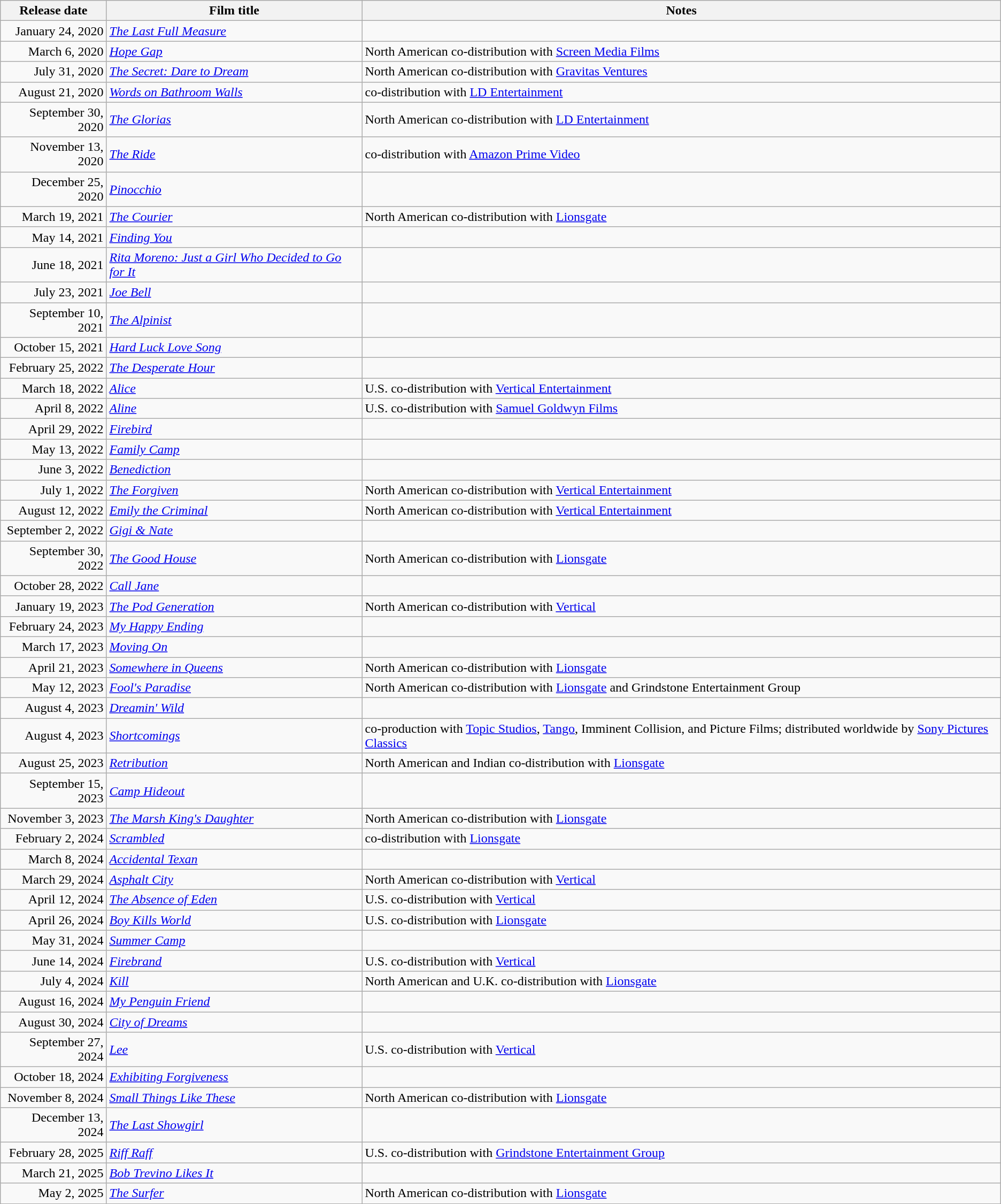<table class="wikitable sortable">
<tr>
<th>Release date</th>
<th>Film title</th>
<th>Notes</th>
</tr>
<tr>
<td align="right">January 24, 2020</td>
<td><em><a href='#'>The Last Full Measure</a></em></td>
<td></td>
</tr>
<tr>
<td style="text-align:right;">March 6, 2020</td>
<td><em><a href='#'>Hope Gap</a></em></td>
<td>North American co-distribution with <a href='#'>Screen Media Films</a></td>
</tr>
<tr>
<td style="text-align:right;">July 31, 2020</td>
<td><em><a href='#'>The Secret: Dare to Dream</a></em></td>
<td>North American co-distribution with <a href='#'>Gravitas Ventures</a></td>
</tr>
<tr>
<td style="text-align:right;">August 21, 2020</td>
<td><em><a href='#'>Words on Bathroom Walls</a></em></td>
<td>co-distribution with <a href='#'>LD Entertainment</a></td>
</tr>
<tr>
<td style="text-align:right;">September 30, 2020</td>
<td><em><a href='#'>The Glorias</a></em></td>
<td>North American co-distribution with <a href='#'>LD Entertainment</a></td>
</tr>
<tr>
<td style="text-align:right;">November 13, 2020</td>
<td><em><a href='#'>The Ride</a></em></td>
<td>co-distribution with <a href='#'>Amazon Prime Video</a></td>
</tr>
<tr>
<td style="text-align:right;">December 25, 2020</td>
<td><em><a href='#'>Pinocchio</a></em></td>
<td></td>
</tr>
<tr>
<td style="text-align:right;">March 19, 2021</td>
<td><em><a href='#'>The Courier</a></em></td>
<td>North American co-distribution with <a href='#'>Lionsgate</a></td>
</tr>
<tr>
<td style="text-align:right;">May 14, 2021</td>
<td><em><a href='#'>Finding You</a></em></td>
<td></td>
</tr>
<tr>
<td style="text-align:right;">June 18, 2021</td>
<td><em><a href='#'>Rita Moreno: Just a Girl Who Decided to Go for It</a></em></td>
<td></td>
</tr>
<tr>
<td style="text-align:right;">July 23, 2021</td>
<td><em><a href='#'>Joe Bell</a></em></td>
<td></td>
</tr>
<tr>
<td style="text-align:right;">September 10, 2021</td>
<td><em><a href='#'>The Alpinist</a></em></td>
<td></td>
</tr>
<tr>
<td style="text-align:right;">October 15, 2021</td>
<td><em><a href='#'>Hard Luck Love Song</a></em></td>
<td></td>
</tr>
<tr>
<td style="text-align:right;">February 25, 2022</td>
<td><em><a href='#'>The Desperate Hour</a></em></td>
<td></td>
</tr>
<tr>
<td style="text-align:right;">March 18, 2022</td>
<td><em><a href='#'>Alice</a></em></td>
<td>U.S. co-distribution with <a href='#'>Vertical Entertainment</a></td>
</tr>
<tr>
<td style="text-align:right;">April 8, 2022</td>
<td><em><a href='#'>Aline</a></em></td>
<td>U.S. co-distribution with <a href='#'>Samuel Goldwyn Films</a></td>
</tr>
<tr>
<td style="text-align:right;">April 29, 2022</td>
<td><em><a href='#'>Firebird</a></em></td>
<td></td>
</tr>
<tr>
<td style="text-align:right;">May 13, 2022</td>
<td><em><a href='#'>Family Camp</a></em></td>
<td></td>
</tr>
<tr>
<td style="text-align:right;">June 3, 2022</td>
<td><em><a href='#'>Benediction</a></em></td>
<td></td>
</tr>
<tr>
<td style="text-align:right;">July 1, 2022</td>
<td><em><a href='#'>The Forgiven</a></em></td>
<td>North American co-distribution with <a href='#'>Vertical Entertainment</a></td>
</tr>
<tr>
<td style="text-align:right;">August 12, 2022</td>
<td><em><a href='#'>Emily the Criminal</a></em></td>
<td>North American co-distribution with <a href='#'>Vertical Entertainment</a></td>
</tr>
<tr>
<td style="text-align:right;">September 2, 2022</td>
<td><em><a href='#'>Gigi & Nate</a></em></td>
<td></td>
</tr>
<tr>
<td style="text-align:right;">September 30, 2022</td>
<td><em><a href='#'>The Good House</a></em></td>
<td>North American co-distribution with <a href='#'>Lionsgate</a></td>
</tr>
<tr>
<td style="text-align:right;">October 28, 2022</td>
<td><em><a href='#'>Call Jane</a></em></td>
<td></td>
</tr>
<tr>
<td style="text-align:right;">January 19, 2023</td>
<td><em><a href='#'>The Pod Generation</a></em></td>
<td>North American co-distribution with <a href='#'>Vertical</a></td>
</tr>
<tr>
<td style="text-align:right;">February 24, 2023</td>
<td><em><a href='#'>My Happy Ending</a></em></td>
<td></td>
</tr>
<tr>
<td style="text-align:right;">March 17, 2023</td>
<td><em><a href='#'>Moving On</a></em></td>
<td></td>
</tr>
<tr>
<td style="text-align:right;">April 21, 2023</td>
<td><em><a href='#'>Somewhere in Queens</a></em></td>
<td>North American co-distribution with <a href='#'>Lionsgate</a></td>
</tr>
<tr>
<td style="text-align:right;">May 12, 2023</td>
<td><em><a href='#'>Fool's Paradise</a></em></td>
<td>North American co-distribution with <a href='#'>Lionsgate</a> and Grindstone Entertainment Group</td>
</tr>
<tr>
<td style="text-align:right;">August 4, 2023</td>
<td><em><a href='#'>Dreamin' Wild</a></em></td>
<td></td>
</tr>
<tr>
<td style="text-align:right;">August 4, 2023</td>
<td><em><a href='#'>Shortcomings</a></em></td>
<td>co-production with <a href='#'>Topic Studios</a>, <a href='#'>Tango</a>, Imminent Collision, and Picture Films; distributed worldwide by <a href='#'>Sony Pictures Classics</a></td>
</tr>
<tr>
<td style="text-align:right;">August 25, 2023</td>
<td><em><a href='#'>Retribution</a></em></td>
<td>North American and Indian co-distribution with <a href='#'>Lionsgate</a></td>
</tr>
<tr>
<td style="text-align:right;">September 15, 2023</td>
<td><em><a href='#'>Camp Hideout</a></em></td>
<td></td>
</tr>
<tr>
<td style="text-align:right;">November 3, 2023</td>
<td><em><a href='#'>The Marsh King's Daughter</a></em></td>
<td>North American co-distribution with <a href='#'>Lionsgate</a></td>
</tr>
<tr>
<td style="text-align:right;">February 2, 2024</td>
<td><em><a href='#'>Scrambled</a></em></td>
<td>co-distribution with <a href='#'>Lionsgate</a></td>
</tr>
<tr>
<td style="text-align:right;">March 8, 2024</td>
<td><em><a href='#'>Accidental Texan</a></em></td>
<td></td>
</tr>
<tr>
<td style="text-align:right;">March 29, 2024</td>
<td><em><a href='#'>Asphalt City</a></em></td>
<td>North American co-distribution with <a href='#'>Vertical</a></td>
</tr>
<tr>
<td style="text-align:right;">April 12, 2024</td>
<td><em><a href='#'>The Absence of Eden</a></em></td>
<td>U.S. co-distribution with <a href='#'>Vertical</a></td>
</tr>
<tr>
<td style="text-align:right;">April 26, 2024</td>
<td><em><a href='#'>Boy Kills World</a></em></td>
<td>U.S. co-distribution with <a href='#'>Lionsgate</a></td>
</tr>
<tr>
<td style="text-align:right;">May 31, 2024</td>
<td><em><a href='#'>Summer Camp</a></em></td>
<td></td>
</tr>
<tr>
<td style="text-align:right;">June 14, 2024</td>
<td><em><a href='#'>Firebrand</a></em></td>
<td>U.S. co-distribution with <a href='#'>Vertical</a></td>
</tr>
<tr>
<td style="text-align:right;">July 4, 2024</td>
<td><em><a href='#'>Kill</a></em></td>
<td>North American and U.K. co-distribution with <a href='#'>Lionsgate</a></td>
</tr>
<tr>
<td style="text-align:right;">August 16, 2024</td>
<td><em><a href='#'>My Penguin Friend</a></em></td>
<td></td>
</tr>
<tr>
<td style="text-align:right;">August 30, 2024</td>
<td><em><a href='#'>City of Dreams</a></em></td>
<td></td>
</tr>
<tr>
<td style="text-align:right;">September 27, 2024</td>
<td><em><a href='#'>Lee</a></em></td>
<td>U.S. co-distribution with <a href='#'>Vertical</a></td>
</tr>
<tr>
<td style="text-align:right;">October 18, 2024</td>
<td><em><a href='#'>Exhibiting Forgiveness</a></em></td>
<td></td>
</tr>
<tr>
<td style="text-align:right;">November 8, 2024</td>
<td><em><a href='#'>Small Things Like These</a></em></td>
<td>North American co-distribution with <a href='#'>Lionsgate</a></td>
</tr>
<tr>
<td style="text-align:right;">December 13, 2024</td>
<td><em><a href='#'>The Last Showgirl</a></em></td>
<td></td>
</tr>
<tr>
<td style="text-align:right;">February 28, 2025</td>
<td><em><a href='#'>Riff Raff</a></em></td>
<td>U.S. co-distribution with <a href='#'>Grindstone Entertainment Group</a></td>
</tr>
<tr>
<td style="text-align:right;">March 21, 2025</td>
<td><em><a href='#'>Bob Trevino Likes It</a></em></td>
<td></td>
</tr>
<tr>
<td style="text-align:right;">May 2, 2025</td>
<td><em><a href='#'>The Surfer</a></em></td>
<td>North American co-distribution with <a href='#'>Lionsgate</a></td>
</tr>
</table>
